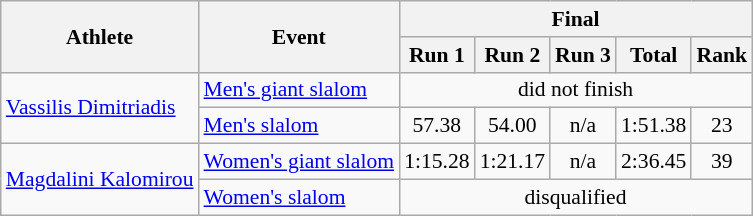<table class="wikitable" style="font-size:90%">
<tr>
<th rowspan="2">Athlete</th>
<th rowspan="2">Event</th>
<th colspan="5">Final</th>
</tr>
<tr>
<th>Run 1</th>
<th>Run 2</th>
<th>Run 3</th>
<th>Total</th>
<th>Rank</th>
</tr>
<tr>
<td rowspan=2><a href='#'>Vassilis Dimitriadis</a></td>
<td><a href='#'>Men's giant slalom</a></td>
<td colspan=5 align="center">did not finish</td>
</tr>
<tr>
<td><a href='#'>Men's slalom</a></td>
<td align="center">57.38</td>
<td align="center">54.00</td>
<td align="center">n/a</td>
<td align="center">1:51.38</td>
<td align="center">23</td>
</tr>
<tr>
<td rowspan=2><a href='#'>Magdalini Kalomirou</a></td>
<td><a href='#'>Women's giant slalom</a></td>
<td align="center">1:15.28</td>
<td align="center">1:21.17</td>
<td align="center">n/a</td>
<td align="center">2:36.45</td>
<td align="center">39</td>
</tr>
<tr>
<td><a href='#'>Women's slalom</a></td>
<td colspan=5 align="center">disqualified</td>
</tr>
</table>
